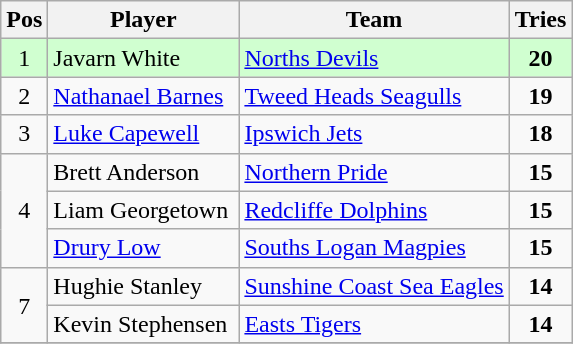<table class="wikitable" style="text-align: center;">
<tr>
<th>Pos</th>
<th width=120>Player</th>
<th>Team</th>
<th>Tries</th>
</tr>
<tr bgcolor="#d0ffd0">
<td rowspan = 1>1</td>
<td align="left">Javarn White</td>
<td align="left"> <a href='#'>Norths Devils</a></td>
<td><strong>20</strong></td>
</tr>
<tr>
<td rowspan = 1>2</td>
<td align="left"><a href='#'>Nathanael Barnes</a></td>
<td align="left"> <a href='#'>Tweed Heads Seagulls</a></td>
<td><strong>19</strong></td>
</tr>
<tr>
<td rowspan = 1>3</td>
<td align="left"><a href='#'>Luke Capewell</a></td>
<td align="left"> <a href='#'>Ipswich Jets</a></td>
<td><strong>18</strong></td>
</tr>
<tr>
<td rowspan = 3>4</td>
<td align="left">Brett Anderson</td>
<td align="left"> <a href='#'>Northern Pride</a></td>
<td><strong>15</strong></td>
</tr>
<tr>
<td align="left">Liam Georgetown</td>
<td align="left"> <a href='#'>Redcliffe Dolphins</a></td>
<td><strong>15</strong></td>
</tr>
<tr>
<td align="left"><a href='#'>Drury Low</a></td>
<td align="left"> <a href='#'>Souths Logan Magpies</a></td>
<td><strong>15</strong></td>
</tr>
<tr>
<td rowspan = 2>7</td>
<td align="left">Hughie Stanley</td>
<td align="left"> <a href='#'>Sunshine Coast Sea Eagles</a></td>
<td><strong>14</strong></td>
</tr>
<tr>
<td align="left">Kevin Stephensen</td>
<td align="left"> <a href='#'>Easts Tigers</a></td>
<td><strong>14</strong></td>
</tr>
<tr>
</tr>
</table>
